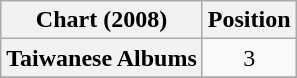<table class="wikitable plainrowheaders">
<tr>
<th>Chart (2008)</th>
<th>Position</th>
</tr>
<tr>
<th scope="row">Taiwanese Albums</th>
<td style="text-align:center;">3</td>
</tr>
<tr>
</tr>
</table>
